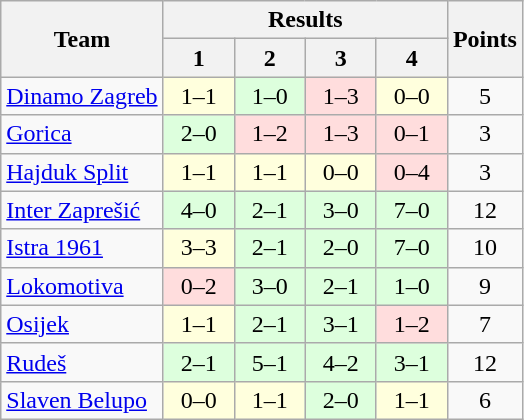<table class="wikitable" style="text-align:center">
<tr>
<th rowspan=2>Team</th>
<th colspan=4>Results</th>
<th rowspan=2>Points</th>
</tr>
<tr>
<th width=40>1</th>
<th width=40>2</th>
<th width=40>3</th>
<th width=40>4</th>
</tr>
<tr>
<td align=left><a href='#'>Dinamo Zagreb</a></td>
<td bgcolor=#ffffdd>1–1</td>
<td bgcolor=#ddffdd>1–0</td>
<td bgcolor=#ffdddd>1–3</td>
<td bgcolor=#ffffdd>0–0</td>
<td>5</td>
</tr>
<tr>
<td align=left><a href='#'>Gorica</a></td>
<td bgcolor=#ddffdd>2–0</td>
<td bgcolor=#ffdddd>1–2</td>
<td bgcolor=#ffdddd>1–3</td>
<td bgcolor=#ffdddd>0–1</td>
<td>3</td>
</tr>
<tr>
<td align=left><a href='#'>Hajduk Split</a></td>
<td bgcolor=#ffffdd>1–1</td>
<td bgcolor=#ffffdd>1–1</td>
<td bgcolor=#ffffdd>0–0</td>
<td bgcolor=#ffdddd>0–4</td>
<td>3</td>
</tr>
<tr>
<td align=left><a href='#'>Inter Zaprešić</a></td>
<td bgcolor=#ddffdd>4–0</td>
<td bgcolor=#ddffdd>2–1</td>
<td bgcolor=#ddffdd>3–0</td>
<td bgcolor=#ddffdd>7–0</td>
<td>12</td>
</tr>
<tr>
<td align=left><a href='#'>Istra 1961</a></td>
<td bgcolor=#ffffdd>3–3</td>
<td bgcolor=#ddffdd>2–1</td>
<td bgcolor=#ddffdd>2–0</td>
<td bgcolor=#ddffdd>7–0</td>
<td>10</td>
</tr>
<tr>
<td align=left><a href='#'>Lokomotiva</a></td>
<td bgcolor=#ffdddd>0–2</td>
<td bgcolor=#ddffdd>3–0</td>
<td bgcolor=#ddffdd>2–1</td>
<td bgcolor=#ddffdd>1–0</td>
<td>9</td>
</tr>
<tr>
<td align=left><a href='#'>Osijek</a></td>
<td bgcolor=#ffffdd>1–1</td>
<td bgcolor=#ddffdd>2–1</td>
<td bgcolor=#ddffdd>3–1</td>
<td bgcolor=#ffdddd>1–2</td>
<td>7</td>
</tr>
<tr>
<td align=left><a href='#'>Rudeš</a></td>
<td bgcolor=#ddffdd>2–1</td>
<td bgcolor=#ddffdd>5–1</td>
<td bgcolor=#ddffdd>4–2</td>
<td bgcolor=#ddffdd>3–1</td>
<td>12</td>
</tr>
<tr>
<td align=left><a href='#'>Slaven Belupo</a></td>
<td bgcolor=#ffffdd>0–0</td>
<td bgcolor=#ffffdd>1–1</td>
<td bgcolor=#ddffdd>2–0</td>
<td bgcolor=#ffffdd>1–1</td>
<td>6</td>
</tr>
</table>
